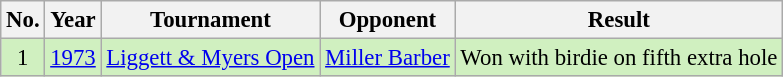<table class="wikitable" style="font-size:95%;">
<tr>
<th>No.</th>
<th>Year</th>
<th>Tournament</th>
<th>Opponent</th>
<th>Result</th>
</tr>
<tr style="background:#D0F0C0;">
<td align=center>1</td>
<td><a href='#'>1973</a></td>
<td><a href='#'>Liggett & Myers Open</a></td>
<td> <a href='#'>Miller Barber</a></td>
<td>Won with birdie on fifth extra hole</td>
</tr>
</table>
